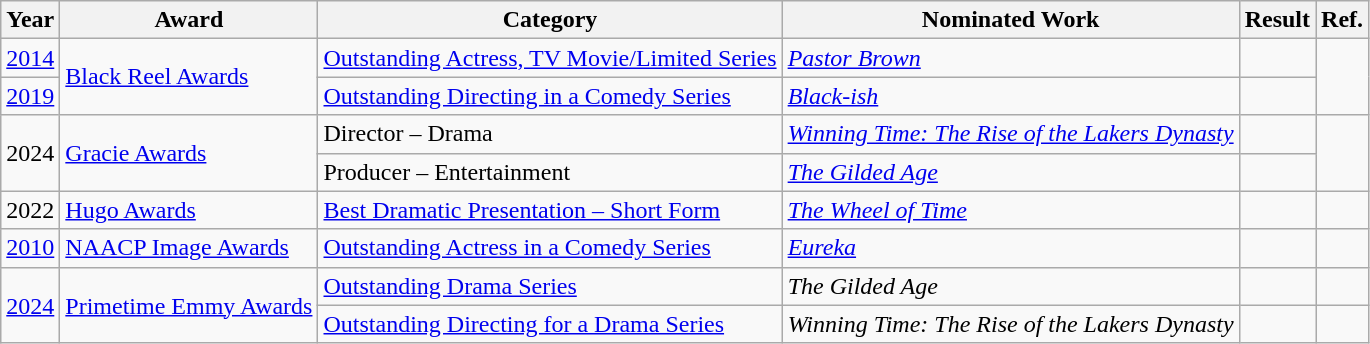<table class="wikitable">
<tr>
<th>Year</th>
<th>Award</th>
<th>Category</th>
<th>Nominated Work</th>
<th>Result</th>
<th>Ref.</th>
</tr>
<tr>
<td><a href='#'>2014</a></td>
<td rowspan="2"><a href='#'>Black Reel Awards</a></td>
<td><a href='#'>Outstanding Actress, TV Movie/Limited Series</a></td>
<td><em><a href='#'>Pastor Brown</a></em></td>
<td></td>
<td align="center" rowspan="2"></td>
</tr>
<tr>
<td><a href='#'>2019</a></td>
<td><a href='#'>Outstanding Directing in a Comedy Series</a></td>
<td><em><a href='#'>Black-ish</a></em> </td>
<td></td>
</tr>
<tr>
<td rowspan="2">2024</td>
<td rowspan="2"><a href='#'>Gracie Awards</a></td>
<td>Director – Drama</td>
<td><em><a href='#'>Winning Time: The Rise of the Lakers Dynasty</a></em></td>
<td></td>
<td align="center" rowspan="2"></td>
</tr>
<tr>
<td>Producer – Entertainment</td>
<td><em><a href='#'>The Gilded Age</a></em></td>
<td></td>
</tr>
<tr>
<td>2022</td>
<td><a href='#'>Hugo Awards</a></td>
<td><a href='#'>Best Dramatic Presentation – Short Form</a></td>
<td><em><a href='#'>The Wheel of Time</a></em> </td>
<td></td>
<td align="center"></td>
</tr>
<tr>
<td><a href='#'>2010</a></td>
<td><a href='#'>NAACP Image Awards</a></td>
<td><a href='#'>Outstanding Actress in a Comedy Series</a></td>
<td><em><a href='#'>Eureka</a></em></td>
<td></td>
<td align="center"></td>
</tr>
<tr>
<td rowspan="2"><a href='#'>2024</a></td>
<td rowspan="2"><a href='#'>Primetime Emmy Awards</a></td>
<td><a href='#'>Outstanding Drama Series</a></td>
<td><em>The Gilded Age</em></td>
<td></td>
<td align="center"></td>
</tr>
<tr>
<td><a href='#'>Outstanding Directing for a Drama Series</a></td>
<td><em>Winning Time: The Rise of the Lakers Dynasty</em> </td>
<td></td>
<td align="center"></td>
</tr>
</table>
